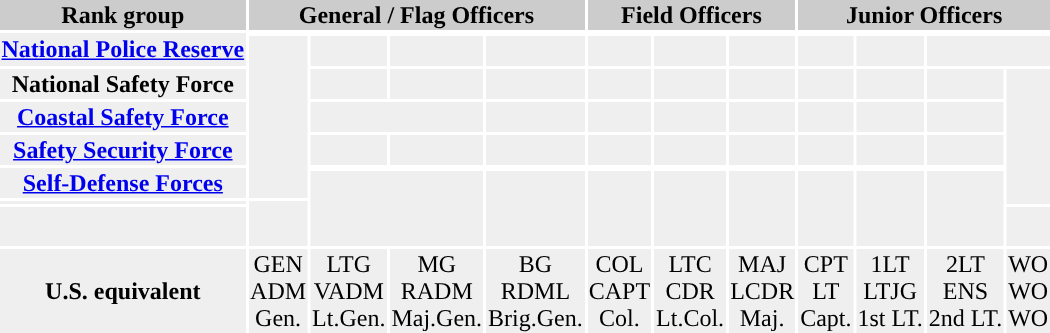<table style="border=1px solid #8888aa; background-color:f7f8ff; padding:5px font-size:95%; margin: 0px 12px 12px 0px">
<tr style="background:#ccc;">
<th>Rank group</th>
<th colspan=4>General / Flag  Officers</th>
<th colspan=3>Field Officers</th>
<th colspan=4>Junior Officers</th>
</tr>
<tr style="text-align:center; background:#efefef;">
<th rowspan=2><a href='#'>National Police Reserve</a><br></th>
</tr>
<tr style="text-align:center; background:#efefef;">
<td rowspan=6></td>
<td><br></td>
<td><br></td>
<td><br></td>
<td><br></td>
<td><br></td>
<td><br></td>
<td><br></td>
<td><br></td>
<td colspan=2></td>
</tr>
<tr style="text-align:center; background:#efefef;">
<th>National Safety Force<br></th>
<td><br></td>
<td><br></td>
<td><br></td>
<td><br></td>
<td><br></td>
<td><br></td>
<td><br></td>
<td><br></td>
<td><br></td>
<td rowspan=6></td>
</tr>
<tr style="text-align:center; background:#efefef;">
<th><a href='#'>Coastal Safety Force</a><br></th>
<td colspan=2><br></td>
<td><br></td>
<td><br></td>
<td><br></td>
<td><br></td>
<td><br></td>
<td><br></td>
<td><br></td>
</tr>
<tr style="text-align:center; background:#efefef;">
<th><a href='#'>Safety Security Force</a><br></th>
<td><br></td>
<td><br></td>
<td><br></td>
<td><br></td>
<td><br></td>
<td><br></td>
<td><br></td>
<td><br></td>
<td><br></td>
</tr>
<tr style="text-align:center; background:#efefef;">
<th rowspan=2><a href='#'>Self-Defense Forces</a><br></th>
</tr>
<tr style="text-align:center; background:#efefef;">
<td colspan=2 rowspan=3><br></td>
<td rowspan=3><br></td>
<td rowspan=3><br></td>
<td rowspan=3><br></td>
<td rowspan=3><br></td>
<td rowspan=3><br></td>
<td rowspan=3><br></td>
<td rowspan=3><br></td>
</tr>
<tr style="text-align:center; background:#efefef;">
<th></th>
<td rowspan=2><br></td>
</tr>
<tr style="text-align:center; background:#efefef;">
<th>　</th>
<td><br></td>
</tr>
<tr style="text-align:center; background:#efefef;">
<th>U.S. equivalent</th>
<td>GEN<br>ADM<br>Gen.</td>
<td>LTG<br>VADM<br>Lt.Gen.</td>
<td>MG<br>RADM<br>Maj.Gen.</td>
<td>BG<br>RDML<br>Brig.Gen.</td>
<td>COL<br>CAPT<br>Col.</td>
<td>LTC<br>CDR<br>Lt.Col.</td>
<td>MAJ<br>LCDR<br>Maj.</td>
<td>CPT<br>LT<br>Capt.</td>
<td>1LT<br>LTJG<br>1st LT.</td>
<td>2LT<br>ENS<br>2nd LT.</td>
<td>WO<br>WO<br>WO</td>
</tr>
</table>
